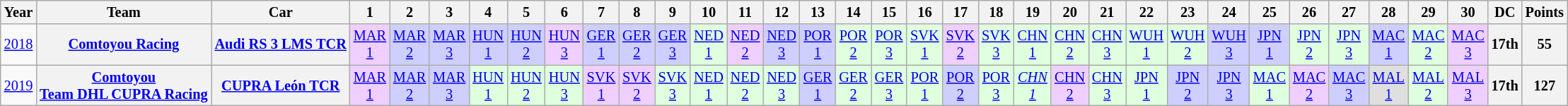<table class="wikitable" style="text-align:center; font-size:85%">
<tr>
<th>Year</th>
<th>Team</th>
<th>Car</th>
<th>1</th>
<th>2</th>
<th>3</th>
<th>4</th>
<th>5</th>
<th>6</th>
<th>7</th>
<th>8</th>
<th>9</th>
<th>10</th>
<th>11</th>
<th>12</th>
<th>13</th>
<th>14</th>
<th>15</th>
<th>16</th>
<th>17</th>
<th>18</th>
<th>19</th>
<th>20</th>
<th>21</th>
<th>22</th>
<th>23</th>
<th>24</th>
<th>25</th>
<th>26</th>
<th>27</th>
<th>28</th>
<th>29</th>
<th>30</th>
<th>DC</th>
<th>Points</th>
</tr>
<tr>
<td><a href='#'>2018</a></td>
<th nowrap><a href='#'>Comtoyou Racing</a></th>
<th nowrap><a href='#'>Audi RS 3 LMS TCR</a></th>
<td style="background:#EFCFFF;"><a href='#'>MAR<br>1</a><br></td>
<td style="background:#CFCFFF;"><a href='#'>MAR<br>2</a><br></td>
<td style="background:#CFCFFF;"><a href='#'>MAR<br>3</a><br></td>
<td style="background:#CFCFFF;"><a href='#'>HUN<br>1</a><br></td>
<td style="background:#CFCFFF;"><a href='#'>HUN<br>2</a><br></td>
<td style="background:#EFCFFF;"><a href='#'>HUN<br>3</a><br></td>
<td style="background:#CFCFFF;"><a href='#'>GER<br>1</a><br></td>
<td style="background:#CFCFFF;"><a href='#'>GER<br>2</a><br></td>
<td style="background:#CFCFFF;"><a href='#'>GER<br>3</a><br></td>
<td style="background:#DFFFDF;"><a href='#'>NED<br>1</a><br></td>
<td style="background:#EFCFFF;"><a href='#'>NED<br>2</a><br></td>
<td style="background:#CFCFFF;"><a href='#'>NED<br>3</a><br></td>
<td style="background:#CFCFFF;"><a href='#'>POR<br>1</a><br></td>
<td style="background:#DFFFDF;"><a href='#'>POR<br>2</a><br></td>
<td style="background:#DFFFDF;"><a href='#'>POR<br>3</a><br></td>
<td style="background:#DFFFDF;"><a href='#'>SVK<br>1</a><br></td>
<td style="background:#EFCFFF;"><a href='#'>SVK<br>2</a><br></td>
<td style="background:#DFFFDF;"><a href='#'>SVK<br>3</a><br></td>
<td style="background:#DFFFDF;"><a href='#'>CHN<br>1</a><br></td>
<td style="background:#DFFFDF;"><a href='#'>CHN<br>2</a><br></td>
<td style="background:#DFFFDF;"><a href='#'>CHN<br>3</a><br></td>
<td style="background:#DFFFDF;"><a href='#'>WUH<br>1</a><br></td>
<td style="background:#DFFFDF;"><a href='#'>WUH<br>2</a><br></td>
<td style="background:#CFCFFF;"><a href='#'>WUH<br>3</a><br></td>
<td style="background:#CFCFFF;"><a href='#'>JPN<br>1</a><br></td>
<td style="background:#DFFFDF;"><a href='#'>JPN<br>2</a><br></td>
<td style="background:#DFFFDF;"><a href='#'>JPN<br>3</a><br></td>
<td style="background:#CFCFFF;"><a href='#'>MAC<br>1</a><br></td>
<td style="background:#DFFFDF;"><a href='#'>MAC<br>2</a><br></td>
<td style="background:#EFCFFF;"><a href='#'>MAC<br>3</a><br></td>
<th>17th</th>
<th>55</th>
</tr>
<tr>
<td><a href='#'>2019</a></td>
<th nowrap><a href='#'>Comtoyou<br>Team DHL CUPRA Racing</a></th>
<th nowrap><a href='#'>CUPRA León TCR</a></th>
<td style="background:#EFCFFF;"><a href='#'>MAR<br>1</a><br></td>
<td style="background:#CFCFFF;"><a href='#'>MAR<br>2</a><br></td>
<td style="background:#CFCFFF;"><a href='#'>MAR<br>3</a><br></td>
<td style="background:#DFFFDF;"><a href='#'>HUN<br>1</a><br></td>
<td style="background:#DFFFDF;"><a href='#'>HUN<br>2</a><br></td>
<td style="background:#DFFFDF;"><a href='#'>HUN<br>3</a><br></td>
<td style="background:#EFCFFF;"><a href='#'>SVK<br>1</a><br></td>
<td style="background:#EFCFFF;"><a href='#'>SVK<br>2</a><br></td>
<td style="background:#DFFFDF;"><a href='#'>SVK<br>3</a><br></td>
<td style="background:#DFFFDF;"><a href='#'>NED<br>1</a><br></td>
<td style="background:#DFFFDF;"><a href='#'>NED<br>2</a><br></td>
<td style="background:#DFFFDF;"><a href='#'>NED<br>3</a><br></td>
<td style="background:#CFCFFF;"><a href='#'>GER<br>1</a><br></td>
<td style="background:#DFFFDF;"><a href='#'>GER<br>2</a><br></td>
<td style="background:#DFFFDF;"><a href='#'>GER<br>3</a><br></td>
<td style="background:#DFFFDF;"><a href='#'>POR<br>1</a><br></td>
<td style="background:#CFCFFF;"><a href='#'>POR<br>2</a><br></td>
<td style="background:#DFFFDF;"><a href='#'>POR<br>3</a><br></td>
<td style="background:#DFFFDF;"><em><a href='#'>CHN<br>1</a></em><br></td>
<td style="background:#EFCFFF;"><a href='#'>CHN<br>2</a><br></td>
<td style="background:#DFFFDF;"><a href='#'>CHN<br>3</a><br></td>
<td style="background:#DFFFDF;"><a href='#'>JPN<br>1</a><br></td>
<td style="background:#CFCFFF;"><a href='#'>JPN<br>2</a><br></td>
<td style="background:#CFCFFF;"><a href='#'>JPN<br>3</a><br></td>
<td style="background:#DFFFDF;"><a href='#'>MAC<br>1</a><br></td>
<td style="background:#EFCFFF;"><a href='#'>MAC<br>2</a><br></td>
<td style="background:#CFCFFF;"><a href='#'>MAC<br>3</a><br></td>
<td style="background:#DFDFDF;"><a href='#'>MAL<br>1</a><br></td>
<td style="background:#DFFFDF;"><a href='#'>MAL<br>2</a><br></td>
<td style="background:#EFCFFF;"><a href='#'>MAL<br>3</a><br></td>
<th>17th</th>
<th>127</th>
</tr>
</table>
